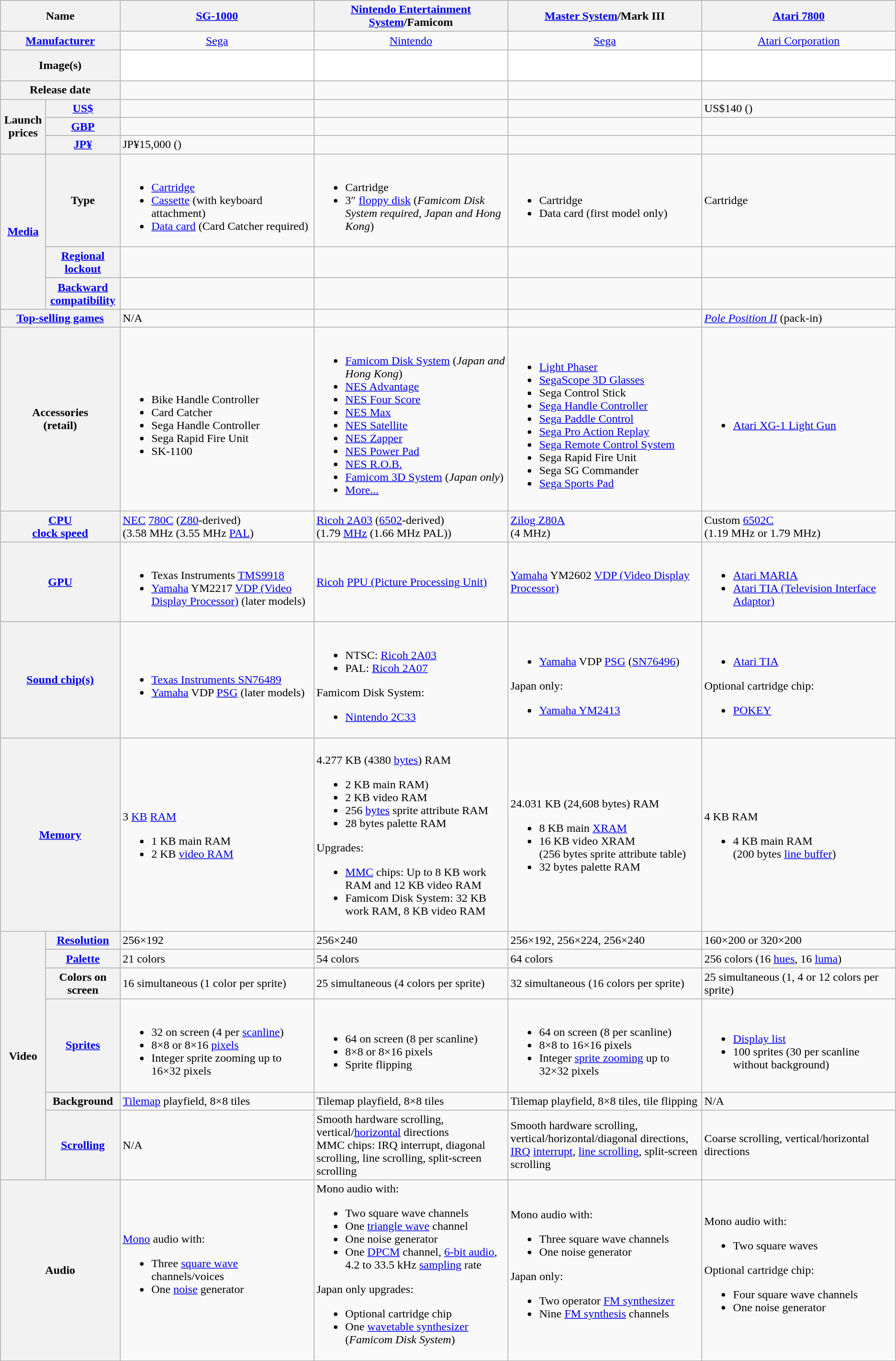<table class="wikitable">
<tr>
<th colspan="2" style="width: 5%">Name</th>
<th style="width: 19%;"><a href='#'>SG-1000</a></th>
<th style="width: 19%;"><a href='#'>Nintendo Entertainment System</a>/Famicom</th>
<th style="width: 19%;"><a href='#'>Master System</a>/Mark III</th>
<th style="width: 19%;"><a href='#'>Atari 7800</a></th>
</tr>
<tr style="text-align:center;">
<th colspan="2"><a href='#'>Manufacturer</a></th>
<td><a href='#'>Sega</a></td>
<td><a href='#'>Nintendo</a></td>
<td><a href='#'>Sega</a></td>
<td><a href='#'>Atari Corporation</a></td>
</tr>
<tr style="text-align:center;">
<th colspan="2">Image(s)</th>
<td style="background:white;"><br></td>
<td style="background:white;"><br><br></td>
<td style="background:white;"><br><br></td>
<td style="background:white;"><br></td>
</tr>
<tr style="vertical-align: center">
<th colspan="2">Release date</th>
<td></td>
<td></td>
<td></td>
<td></td>
</tr>
<tr>
<th rowspan="3">Launch prices</th>
<th><a href='#'>US$</a></th>
<td></td>
<td></td>
<td></td>
<td>US$140 ()</td>
</tr>
<tr>
<th><a href='#'>GBP</a></th>
<td></td>
<td></td>
<td></td>
<td></td>
</tr>
<tr>
<th><a href='#'>JP¥</a></th>
<td>JP¥15,000 ()</td>
<td></td>
<td></td>
<td></td>
</tr>
<tr>
<th rowspan="3"><a href='#'>Media</a></th>
<th>Type</th>
<td><br><ul><li><a href='#'>Cartridge</a></li><li><a href='#'>Cassette</a> (with keyboard attachment)</li><li><a href='#'>Data card</a> (Card Catcher required)</li></ul></td>
<td><br><ul><li>Cartridge</li><li>3″ <a href='#'>floppy disk</a> (<em>Famicom Disk System required, Japan and Hong Kong</em>)</li></ul></td>
<td><br><ul><li>Cartridge</li><li>Data card (first model only)</li></ul></td>
<td>Cartridge</td>
</tr>
<tr style="vertical-align: center">
<th><a href='#'>Regional lockout</a></th>
<td></td>
<td></td>
<td></td>
<td></td>
</tr>
<tr style="vertical-align: center">
<th><a href='#'>Backward compatibility</a></th>
<td></td>
<td></td>
<td></td>
<td></td>
</tr>
<tr>
<th colspan="2"><a href='#'>Top-selling games</a></th>
<td>N/A</td>
<td></td>
<td></td>
<td><em><a href='#'>Pole Position II</a></em> (pack-in)</td>
</tr>
<tr>
<th colspan="2">Accessories<br>(retail)</th>
<td><br><ul><li>Bike Handle Controller</li><li>Card Catcher</li><li>Sega Handle Controller</li><li>Sega Rapid Fire Unit</li><li>SK-1100</li></ul></td>
<td><br><ul><li><a href='#'>Famicom Disk System</a> (<em>Japan and Hong Kong</em>)</li><li><a href='#'>NES Advantage</a></li><li><a href='#'>NES Four Score</a></li><li><a href='#'>NES Max</a></li><li><a href='#'>NES Satellite</a></li><li><a href='#'>NES Zapper</a></li><li><a href='#'>NES Power Pad</a></li><li><a href='#'>NES R.O.B.</a></li><li><a href='#'>Famicom 3D System</a> (<em>Japan only</em>)</li><li><a href='#'>More...</a></li></ul></td>
<td><br><ul><li><a href='#'>Light Phaser</a></li><li><a href='#'>SegaScope 3D Glasses</a></li><li>Sega Control Stick</li><li><a href='#'>Sega Handle Controller</a></li><li><a href='#'>Sega Paddle Control</a></li><li><a href='#'>Sega Pro Action Replay</a></li><li><a href='#'>Sega Remote Control System</a></li><li>Sega Rapid Fire Unit</li><li>Sega SG Commander</li><li><a href='#'>Sega Sports Pad</a></li></ul></td>
<td><br><ul><li><a href='#'>Atari XG-1 Light Gun</a></li></ul></td>
</tr>
<tr style="vertical-align: center">
<th colspan="2"><a href='#'>CPU</a><br><a href='#'>clock speed</a></th>
<td><a href='#'>NEC</a> <a href='#'>780C</a> (<a href='#'>Z80</a>-derived)<br>(3.58 MHz (3.55 MHz <a href='#'>PAL</a>)</td>
<td><a href='#'>Ricoh 2A03</a> (<a href='#'>6502</a>-derived)<br>(1.79 <a href='#'>MHz</a> (1.66 MHz PAL))</td>
<td><a href='#'>Zilog Z80A</a><br>(4 MHz)</td>
<td>Custom <a href='#'>6502C</a><br>(1.19 MHz or 1.79 MHz)</td>
</tr>
<tr style="vertical-align: center">
<th colspan="2"><a href='#'>GPU</a></th>
<td><br><ul><li>Texas Instruments <a href='#'>TMS9918</a></li><li><a href='#'>Yamaha</a> YM2217 <a href='#'>VDP (Video Display Processor)</a> (later models)</li></ul></td>
<td><a href='#'>Ricoh</a> <a href='#'>PPU (Picture Processing Unit)</a></td>
<td><a href='#'>Yamaha</a> YM2602 <a href='#'>VDP (Video Display Processor)</a></td>
<td><br><ul><li><a href='#'>Atari MARIA</a></li><li><a href='#'>Atari TIA (Television Interface Adaptor)</a></li></ul></td>
</tr>
<tr>
<th colspan="2"><a href='#'>Sound chip(s)</a></th>
<td><br><ul><li><a href='#'>Texas Instruments SN76489</a></li><li><a href='#'>Yamaha</a> VDP <a href='#'>PSG</a> (later models)</li></ul></td>
<td><br><ul><li>NTSC: <a href='#'>Ricoh 2A03</a></li><li>PAL: <a href='#'>Ricoh 2A07</a></li></ul>Famicom Disk System:<ul><li><a href='#'>Nintendo 2C33</a></li></ul></td>
<td><br><ul><li><a href='#'>Yamaha</a> VDP <a href='#'>PSG</a> (<a href='#'>SN76496</a>)</li></ul>Japan only:<ul><li><a href='#'>Yamaha YM2413</a></li></ul></td>
<td><br><ul><li><a href='#'>Atari TIA</a></li></ul>Optional cartridge chip:<ul><li><a href='#'>POKEY</a></li></ul></td>
</tr>
<tr style="vertical-align: center">
<th colspan="2"><a href='#'>Memory</a></th>
<td><br>3 <a href='#'>KB</a> <a href='#'>RAM</a><ul><li>1 KB main RAM</li><li>2 KB <a href='#'>video RAM</a></li></ul></td>
<td><br>4.277 KB (4380 <a href='#'>bytes</a>) RAM<ul><li>2 KB main RAM)</li><li>2 KB video RAM</li><li>256 <a href='#'>bytes</a> sprite attribute RAM</li><li>28 bytes palette RAM</li></ul>Upgrades:<ul><li><a href='#'>MMC</a> chips: Up to 8 KB work RAM and 12 KB video RAM</li><li>Famicom Disk System: 32 KB work RAM, 8 KB video RAM</li></ul></td>
<td><br>24.031 KB (24,608 bytes) RAM<ul><li>8 KB main <a href='#'>XRAM</a></li><li>16 KB video XRAM<br>(256 bytes sprite attribute table)</li><li>32 bytes palette RAM</li></ul></td>
<td><br>4 KB RAM<ul><li>4 KB main RAM<br>(200 bytes <a href='#'>line buffer</a>)</li></ul></td>
</tr>
<tr style="vertical-align: center">
<th rowspan="6">Video</th>
<th><a href='#'>Resolution</a></th>
<td>256×192</td>
<td>256×240</td>
<td>256×192, 256×224, 256×240</td>
<td>160×200 or 320×200</td>
</tr>
<tr>
<th><a href='#'>Palette</a></th>
<td>21 colors</td>
<td>54 colors</td>
<td>64 colors</td>
<td>256 colors (16 <a href='#'>hues</a>, 16 <a href='#'>luma</a>)</td>
</tr>
<tr>
<th>Colors on screen</th>
<td>16 simultaneous (1 color per sprite)</td>
<td>25 simultaneous (4 colors per sprite)</td>
<td>32 simultaneous (16 colors per sprite)</td>
<td>25 simultaneous (1, 4 or 12 colors per sprite)</td>
</tr>
<tr>
<th><a href='#'>Sprites</a></th>
<td><br><ul><li>32 on screen (4 per <a href='#'>scanline</a>)</li><li>8×8 or 8×16 <a href='#'>pixels</a></li><li>Integer sprite zooming up to 16×32 pixels</li></ul></td>
<td><br><ul><li>64 on screen (8 per scanline)</li><li>8×8 or 8×16 pixels</li><li>Sprite flipping</li></ul></td>
<td><br><ul><li>64 on screen (8 per scanline)</li><li>8×8 to 16×16 pixels</li><li>Integer <a href='#'>sprite zooming</a> up to 32×32 pixels</li></ul></td>
<td><br><ul><li><a href='#'>Display list</a></li><li>100 sprites (30 per scanline without background)</li></ul></td>
</tr>
<tr>
<th>Background</th>
<td><a href='#'>Tilemap</a> playfield, 8×8 tiles</td>
<td>Tilemap playfield, 8×8 tiles</td>
<td>Tilemap playfield, 8×8 tiles, tile flipping</td>
<td>N/A</td>
</tr>
<tr>
<th><a href='#'>Scrolling</a></th>
<td>N/A</td>
<td>Smooth hardware scrolling, vertical/<a href='#'>horizontal</a> directions<br>MMC chips: IRQ interrupt, diagonal scrolling, line scrolling, split‑screen scrolling</td>
<td>Smooth hardware scrolling, vertical/horizontal/diagonal directions, <a href='#'>IRQ</a> <a href='#'>interrupt</a>, <a href='#'>line scrolling</a>, split‑screen scrolling</td>
<td>Coarse scrolling, vertical/horizontal directions</td>
</tr>
<tr style="vertical-align: center">
<th colspan="2">Audio</th>
<td><a href='#'>Mono</a> audio with:<br><ul><li>Three <a href='#'>square wave</a> channels/voices</li><li>One <a href='#'>noise</a> generator</li></ul></td>
<td>Mono audio with:<br><ul><li>Two square wave channels</li><li>One <a href='#'>triangle wave</a> channel</li><li>One noise generator</li><li>One <a href='#'>DPCM</a> channel, <a href='#'>6-bit audio</a>, 4.2 to 33.5 kHz <a href='#'>sampling</a> rate</li></ul>Japan only upgrades:<ul><li>Optional cartridge chip</li><li>One <a href='#'>wavetable synthesizer</a> (<em>Famicom Disk System</em>)</li></ul></td>
<td>Mono audio with:<br><ul><li>Three square wave channels</li><li>One noise generator</li></ul>Japan only:<ul><li>Two operator <a href='#'>FM synthesizer</a></li><li>Nine <a href='#'>FM synthesis</a> channels</li></ul></td>
<td>Mono audio with:<br><ul><li>Two square waves</li></ul>Optional cartridge chip:<ul><li>Four square wave channels</li><li>One noise generator</li></ul></td>
</tr>
</table>
